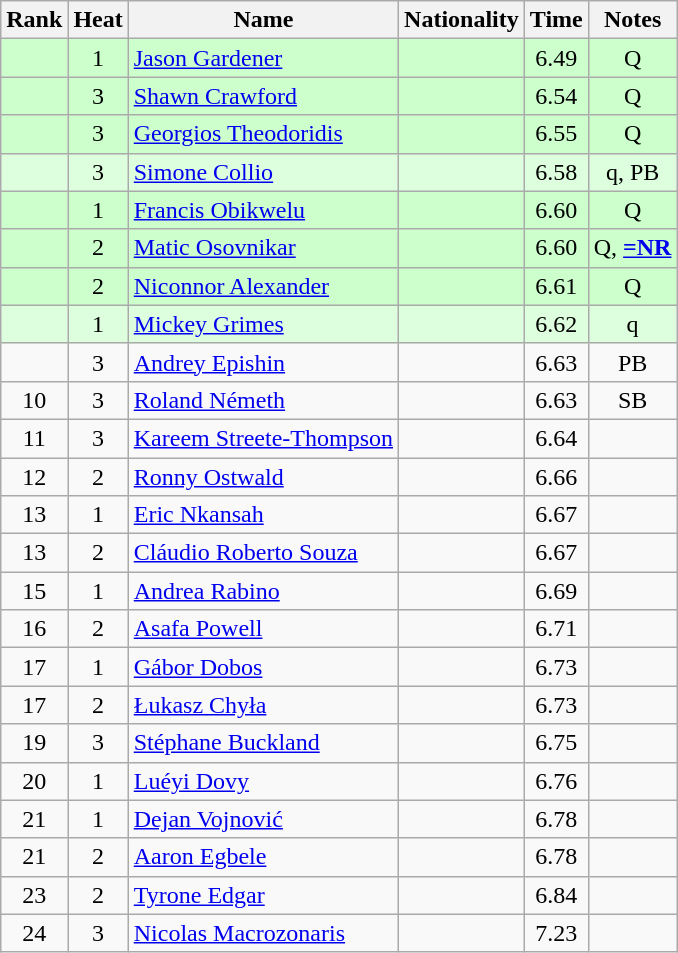<table class="wikitable sortable" style="text-align:center">
<tr>
<th>Rank</th>
<th>Heat</th>
<th>Name</th>
<th>Nationality</th>
<th>Time</th>
<th>Notes</th>
</tr>
<tr bgcolor=ccffcc>
<td></td>
<td>1</td>
<td align="left"><a href='#'>Jason Gardener</a></td>
<td align=left></td>
<td>6.49</td>
<td>Q</td>
</tr>
<tr bgcolor=ccffcc>
<td></td>
<td>3</td>
<td align="left"><a href='#'>Shawn Crawford</a></td>
<td align=left></td>
<td>6.54</td>
<td>Q</td>
</tr>
<tr bgcolor=ccffcc>
<td></td>
<td>3</td>
<td align="left"><a href='#'>Georgios Theodoridis</a></td>
<td align=left></td>
<td>6.55</td>
<td>Q</td>
</tr>
<tr bgcolor=ddffdd>
<td></td>
<td>3</td>
<td align="left"><a href='#'>Simone Collio</a></td>
<td align=left></td>
<td>6.58</td>
<td>q, PB</td>
</tr>
<tr bgcolor=ccffcc>
<td></td>
<td>1</td>
<td align="left"><a href='#'>Francis Obikwelu</a></td>
<td align=left></td>
<td>6.60</td>
<td>Q</td>
</tr>
<tr bgcolor=ccffcc>
<td></td>
<td>2</td>
<td align="left"><a href='#'>Matic Osovnikar</a></td>
<td align=left></td>
<td>6.60</td>
<td>Q, <strong><a href='#'>=NR</a></strong></td>
</tr>
<tr bgcolor=ccffcc>
<td></td>
<td>2</td>
<td align="left"><a href='#'>Niconnor Alexander</a></td>
<td align=left></td>
<td>6.61</td>
<td>Q</td>
</tr>
<tr bgcolor=ddffdd>
<td></td>
<td>1</td>
<td align="left"><a href='#'>Mickey Grimes</a></td>
<td align=left></td>
<td>6.62</td>
<td>q</td>
</tr>
<tr>
<td></td>
<td>3</td>
<td align="left"><a href='#'>Andrey Epishin</a></td>
<td align=left></td>
<td>6.63</td>
<td>PB</td>
</tr>
<tr>
<td>10</td>
<td>3</td>
<td align="left"><a href='#'>Roland Németh</a></td>
<td align=left></td>
<td>6.63</td>
<td>SB</td>
</tr>
<tr>
<td>11</td>
<td>3</td>
<td align="left"><a href='#'>Kareem Streete-Thompson</a></td>
<td align=left></td>
<td>6.64</td>
<td></td>
</tr>
<tr>
<td>12</td>
<td>2</td>
<td align="left"><a href='#'>Ronny Ostwald</a></td>
<td align=left></td>
<td>6.66</td>
<td></td>
</tr>
<tr>
<td>13</td>
<td>1</td>
<td align="left"><a href='#'>Eric Nkansah</a></td>
<td align=left></td>
<td>6.67</td>
<td></td>
</tr>
<tr>
<td>13</td>
<td>2</td>
<td align="left"><a href='#'>Cláudio Roberto Souza</a></td>
<td align=left></td>
<td>6.67</td>
<td></td>
</tr>
<tr>
<td>15</td>
<td>1</td>
<td align="left"><a href='#'>Andrea Rabino</a></td>
<td align=left></td>
<td>6.69</td>
<td></td>
</tr>
<tr>
<td>16</td>
<td>2</td>
<td align="left"><a href='#'>Asafa Powell</a></td>
<td align=left></td>
<td>6.71</td>
<td></td>
</tr>
<tr>
<td>17</td>
<td>1</td>
<td align="left"><a href='#'>Gábor Dobos</a></td>
<td align=left></td>
<td>6.73</td>
<td></td>
</tr>
<tr>
<td>17</td>
<td>2</td>
<td align="left"><a href='#'>Łukasz Chyła</a></td>
<td align=left></td>
<td>6.73</td>
<td></td>
</tr>
<tr>
<td>19</td>
<td>3</td>
<td align="left"><a href='#'>Stéphane Buckland</a></td>
<td align=left></td>
<td>6.75</td>
<td></td>
</tr>
<tr>
<td>20</td>
<td>1</td>
<td align="left"><a href='#'>Luéyi Dovy</a></td>
<td align=left></td>
<td>6.76</td>
<td></td>
</tr>
<tr>
<td>21</td>
<td>1</td>
<td align="left"><a href='#'>Dejan Vojnović</a></td>
<td align=left></td>
<td>6.78</td>
<td></td>
</tr>
<tr>
<td>21</td>
<td>2</td>
<td align="left"><a href='#'>Aaron Egbele</a></td>
<td align=left></td>
<td>6.78</td>
<td></td>
</tr>
<tr>
<td>23</td>
<td>2</td>
<td align="left"><a href='#'>Tyrone Edgar</a></td>
<td align=left></td>
<td>6.84</td>
<td></td>
</tr>
<tr>
<td>24</td>
<td>3</td>
<td align="left"><a href='#'>Nicolas Macrozonaris</a></td>
<td align=left></td>
<td>7.23</td>
<td></td>
</tr>
</table>
